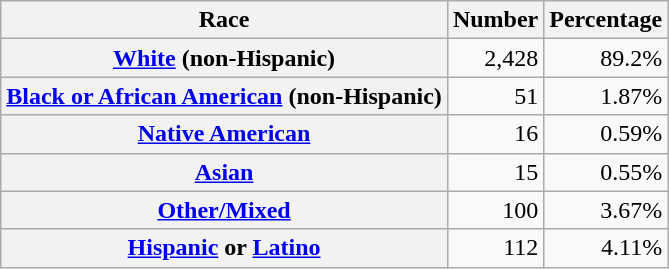<table class="wikitable" style="text-align:right">
<tr>
<th scope="col">Race</th>
<th scope="col">Number</th>
<th scope="col">Percentage</th>
</tr>
<tr>
<th scope="row"><a href='#'>White</a> (non-Hispanic)</th>
<td>2,428</td>
<td>89.2%</td>
</tr>
<tr>
<th scope="row"><a href='#'>Black or African American</a> (non-Hispanic)</th>
<td>51</td>
<td>1.87%</td>
</tr>
<tr>
<th scope="row"><a href='#'>Native American</a></th>
<td>16</td>
<td>0.59%</td>
</tr>
<tr>
<th scope="row"><a href='#'>Asian</a></th>
<td>15</td>
<td>0.55%</td>
</tr>
<tr>
<th scope="row"><a href='#'>Other/Mixed</a></th>
<td>100</td>
<td>3.67%</td>
</tr>
<tr>
<th scope="row"><a href='#'>Hispanic</a> or <a href='#'>Latino</a></th>
<td>112</td>
<td>4.11%</td>
</tr>
</table>
